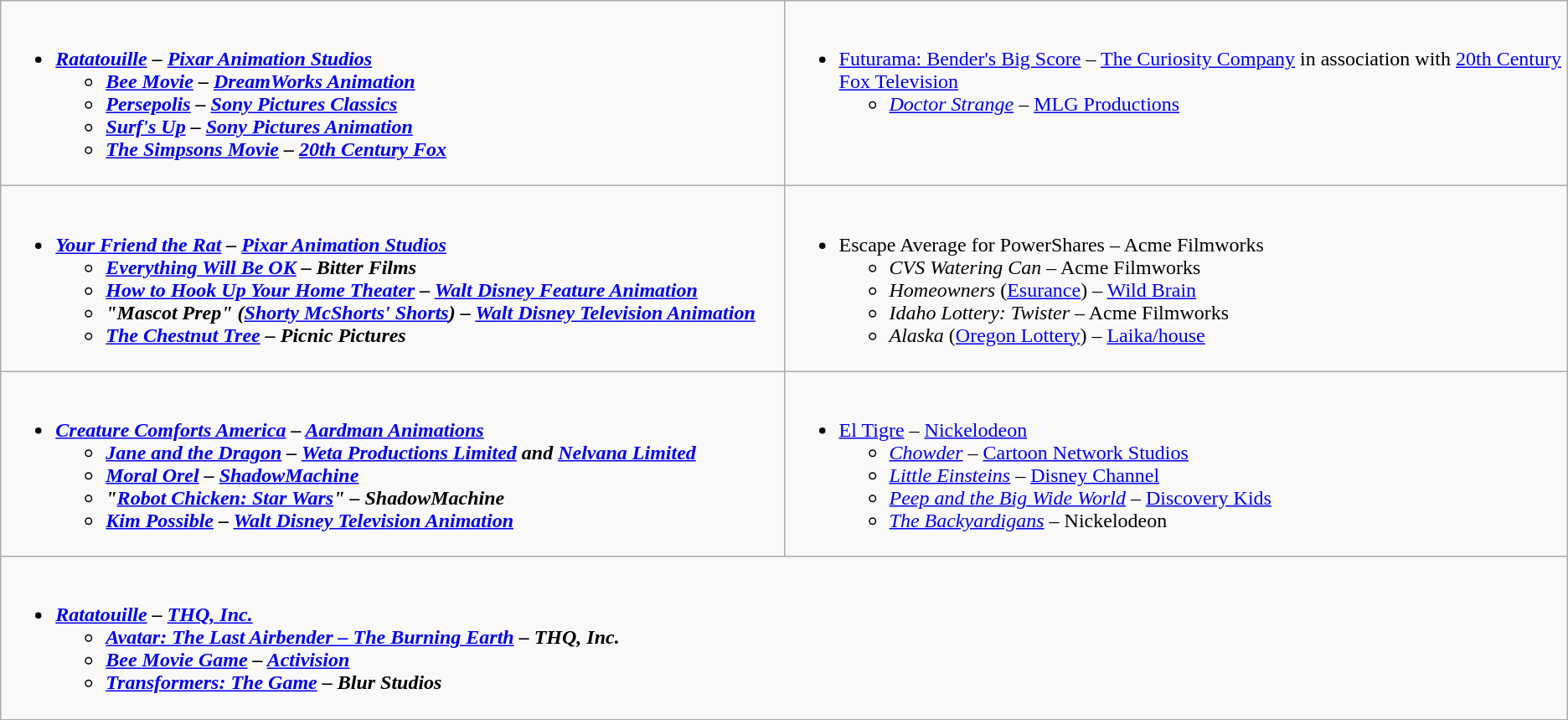<table class=wikitable>
<tr>
<td valign="top" width="50%"><br><ul><li><strong><em><a href='#'>Ratatouille</a><em> – <a href='#'>Pixar Animation Studios</a><strong><ul><li></em><a href='#'>Bee Movie</a><em> – <a href='#'>DreamWorks Animation</a></li><li></em><a href='#'>Persepolis</a><em> – <a href='#'>Sony Pictures Classics</a></li><li></em><a href='#'>Surf's Up</a><em> – <a href='#'>Sony Pictures Animation</a></li><li></em><a href='#'>The Simpsons Movie</a><em> – <a href='#'>20th Century Fox</a></li></ul></li></ul></td>
<td valign="top" width="50%"><br><ul><li></em></strong><a href='#'>Futurama: Bender's Big Score</a></em> – <a href='#'>The Curiosity Company</a> in association with <a href='#'>20th Century Fox Television</a></strong><ul><li><em><a href='#'>Doctor Strange</a></em> – <a href='#'>MLG Productions</a></li></ul></li></ul></td>
</tr>
<tr>
<td valign="top" width="50%"><br><ul><li><strong><em><a href='#'>Your Friend the Rat</a><em> – <a href='#'>Pixar Animation Studios</a><strong><ul><li></em><a href='#'>Everything Will Be OK</a><em> – Bitter Films</li><li></em><a href='#'>How to Hook Up Your Home Theater</a><em> – <a href='#'>Walt Disney Feature Animation</a></li><li>"Mascot Prep" (</em><a href='#'>Shorty McShorts' Shorts</a><em>) – <a href='#'>Walt Disney Television Animation</a></li><li></em><a href='#'>The Chestnut Tree</a><em> – Picnic Pictures</li></ul></li></ul></td>
<td valign="top" width="50%"><br><ul><li></em></strong>Escape Average for PowerShares</em> – Acme Filmworks</strong><ul><li><em>CVS Watering Can</em> – Acme Filmworks</li><li><em>Homeowners</em> (<a href='#'>Esurance</a>) – <a href='#'>Wild Brain</a></li><li><em>Idaho Lottery: Twister</em> – Acme Filmworks</li><li><em>Alaska</em> (<a href='#'>Oregon Lottery</a>) – <a href='#'>Laika/house</a></li></ul></li></ul></td>
</tr>
<tr>
<td valign="top" width="50%"><br><ul><li><strong><em><a href='#'>Creature Comforts America</a><em> – <a href='#'>Aardman Animations</a><strong><ul><li></em><a href='#'>Jane and the Dragon</a><em> – <a href='#'>Weta Productions Limited</a> and <a href='#'>Nelvana Limited</a></li><li></em><a href='#'>Moral Orel</a><em> – <a href='#'>ShadowMachine</a></li><li>"<a href='#'>Robot Chicken: Star Wars</a>" – ShadowMachine</li><li></em><a href='#'>Kim Possible</a><em> – <a href='#'>Walt Disney Television Animation</a></li></ul></li></ul></td>
<td valign="top" width="50%"><br><ul><li></em></strong><a href='#'>El Tigre</a></em> – <a href='#'>Nickelodeon</a></strong><ul><li><em><a href='#'>Chowder</a></em> – <a href='#'>Cartoon Network Studios</a></li><li><em><a href='#'>Little Einsteins</a></em> – <a href='#'>Disney Channel</a></li><li><em><a href='#'>Peep and the Big Wide World</a></em> – <a href='#'>Discovery Kids</a></li><li><em><a href='#'>The Backyardigans</a></em> – Nickelodeon</li></ul></li></ul></td>
</tr>
<tr>
<td valign="top" width="100%" colspan="2"><br><ul><li><strong><em><a href='#'>Ratatouille</a><em> – <a href='#'>THQ, Inc.</a><strong><ul><li></em><a href='#'>Avatar: The Last Airbender – The Burning Earth</a><em> – THQ, Inc.</li><li></em><a href='#'>Bee Movie Game</a><em> – <a href='#'>Activision</a></li><li></em><a href='#'>Transformers: The Game</a><em> – Blur Studios</li></ul></li></ul></td>
</tr>
</table>
